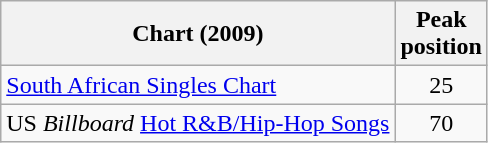<table class="wikitable sortable">
<tr>
<th>Chart (2009)</th>
<th>Peak<br>position</th>
</tr>
<tr>
<td><a href='#'>South African Singles Chart</a></td>
<td align="center">25</td>
</tr>
<tr>
<td>US <em>Billboard</em> <a href='#'>Hot R&B/Hip-Hop Songs</a></td>
<td align="center">70</td>
</tr>
</table>
